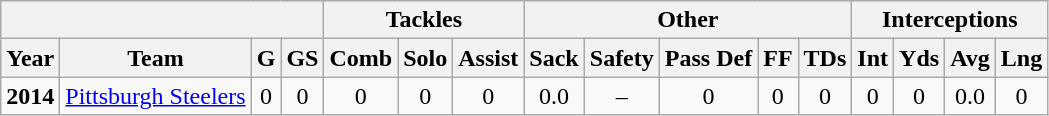<table class="wikitable" style="text-align:center;">
<tr>
<th colspan=4></th>
<th colspan=3>Tackles</th>
<th colspan=5>Other</th>
<th colspan=4>Interceptions</th>
</tr>
<tr>
<th>Year</th>
<th>Team</th>
<th>G</th>
<th>GS</th>
<th>Comb</th>
<th>Solo</th>
<th>Assist</th>
<th>Sack</th>
<th>Safety</th>
<th>Pass Def</th>
<th>FF</th>
<th>TDs</th>
<th>Int</th>
<th>Yds</th>
<th>Avg</th>
<th>Lng</th>
</tr>
<tr>
<td><strong>2014</strong></td>
<td><a href='#'>Pittsburgh Steelers</a></td>
<td>0</td>
<td>0</td>
<td>0</td>
<td>0</td>
<td>0</td>
<td>0.0</td>
<td>–</td>
<td>0</td>
<td>0</td>
<td>0</td>
<td>0</td>
<td>0</td>
<td>0.0</td>
<td>0</td>
</tr>
</table>
